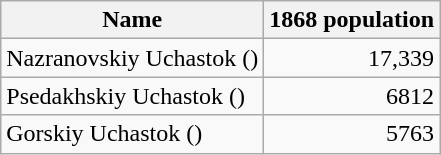<table class="wikitable sortable">
<tr>
<th>Name</th>
<th>1868 population</th>
</tr>
<tr>
<td>Nazranovskiy Uchastok ()</td>
<td align="right">17,339</td>
</tr>
<tr>
<td>Psedakhskiy Uchastok ()</td>
<td align="right">6812</td>
</tr>
<tr>
<td>Gorskiy Uchastok ()</td>
<td align="right">5763</td>
</tr>
</table>
